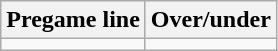<table class="wikitable">
<tr align="center">
<th style=>Pregame line</th>
<th style=>Over/under</th>
</tr>
<tr align="center">
<td></td>
<td></td>
</tr>
</table>
